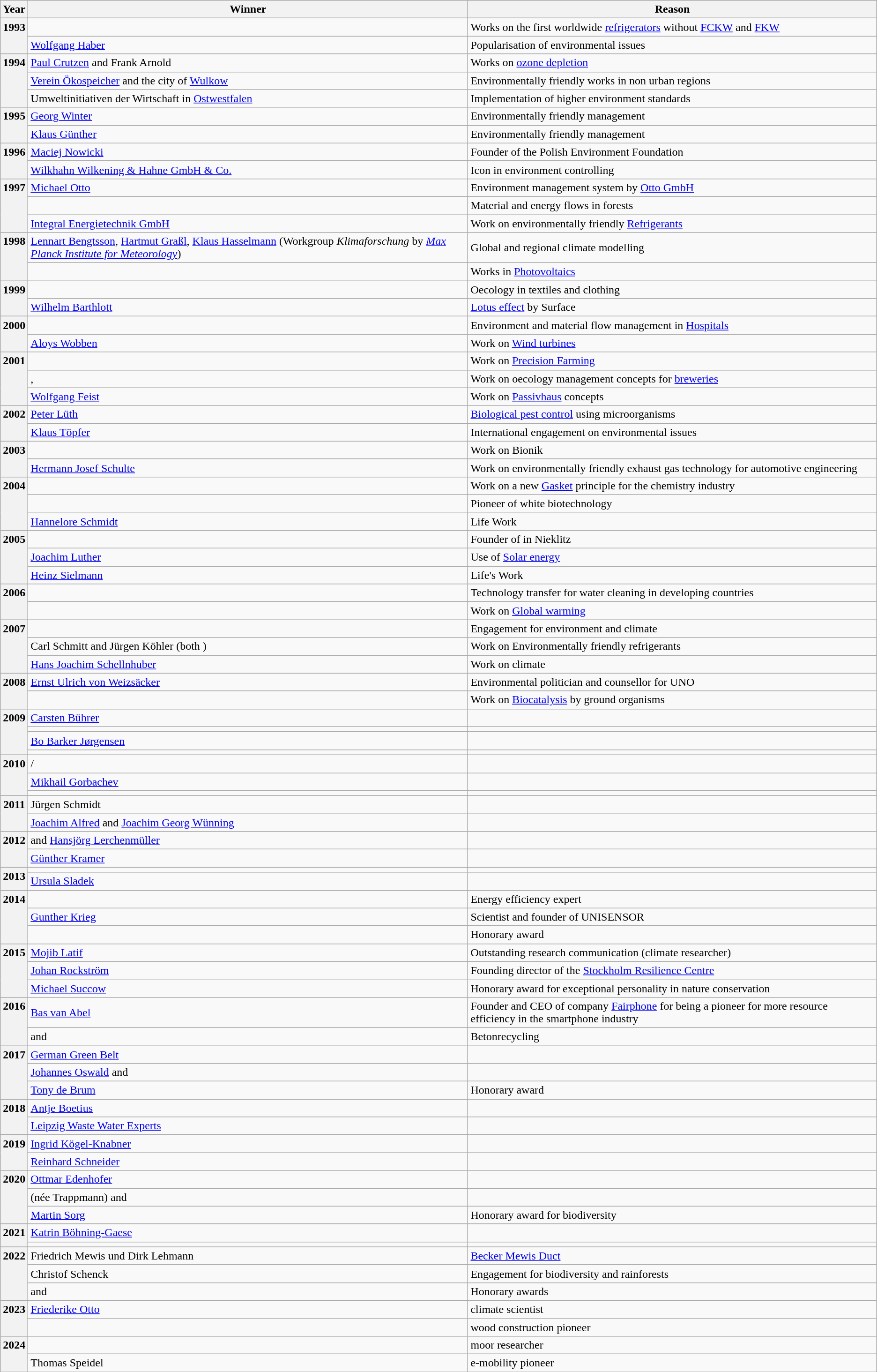<table class="wikitable">
<tr>
<th>Year</th>
<th>Winner</th>
<th>Reason</th>
</tr>
<tr>
<th style="vertical-align:top" rowspan=2>1993</th>
<td></td>
<td>Works on the first worldwide <a href='#'>refrigerators</a> without <a href='#'>FCKW</a> and <a href='#'>FKW</a></td>
</tr>
<tr>
<td><a href='#'>Wolfgang Haber</a></td>
<td>Popularisation of environmental issues</td>
</tr>
<tr>
<th style="vertical-align:top" rowspan=3>1994</th>
<td><a href='#'>Paul Crutzen</a> and Frank Arnold</td>
<td>Works on <a href='#'>ozone depletion</a></td>
</tr>
<tr>
<td><a href='#'>Verein Ökospeicher</a> and the city of <a href='#'>Wulkow</a></td>
<td>Environmentally friendly works in non urban regions</td>
</tr>
<tr>
<td>Umweltinitiativen der Wirtschaft in <a href='#'>Ostwestfalen</a></td>
<td>Implementation of higher environment standards</td>
</tr>
<tr>
<th style="vertical-align:top" rowspan=2>1995</th>
<td><a href='#'>Georg Winter</a></td>
<td>Environmentally friendly management</td>
</tr>
<tr>
<td><a href='#'>Klaus Günther</a></td>
<td>Environmentally friendly management</td>
</tr>
<tr>
<th style="vertical-align:top" rowspan=2>1996</th>
<td><a href='#'>Maciej Nowicki</a></td>
<td>Founder of the Polish Environment Foundation</td>
</tr>
<tr>
<td><a href='#'>Wilkhahn Wilkening & Hahne GmbH & Co.</a></td>
<td>Icon in environment controlling</td>
</tr>
<tr>
<th style="vertical-align:top" rowspan=3>1997</th>
<td><a href='#'>Michael Otto</a></td>
<td>Environment management system by <a href='#'>Otto GmbH</a></td>
</tr>
<tr>
<td></td>
<td>Material and energy flows in forests</td>
</tr>
<tr>
<td><a href='#'>Integral Energietechnik GmbH</a></td>
<td>Work on environmentally friendly <a href='#'>Refrigerants</a></td>
</tr>
<tr>
<th style="vertical-align:top" rowspan=2>1998</th>
<td><a href='#'>Lennart Bengtsson</a>, <a href='#'>Hartmut Graßl</a>, <a href='#'>Klaus Hasselmann</a> (Workgroup <em>Klimaforschung</em> by <em><a href='#'>Max Planck Institute for Meteorology</a></em>)</td>
<td>Global and regional climate modelling</td>
</tr>
<tr>
<td></td>
<td>Works in <a href='#'>Photovoltaics</a></td>
</tr>
<tr>
<th style="vertical-align:top" rowspan=2>1999</th>
<td></td>
<td>Oecology in textiles and clothing</td>
</tr>
<tr>
<td><a href='#'>Wilhelm Barthlott</a></td>
<td><a href='#'>Lotus effect</a> by Surface</td>
</tr>
<tr>
<th style="vertical-align:top" rowspan=2>2000</th>
<td></td>
<td>Environment and material flow management in <a href='#'>Hospitals</a></td>
</tr>
<tr>
<td><a href='#'>Aloys Wobben</a></td>
<td>Work on <a href='#'>Wind turbines</a></td>
</tr>
<tr>
<th style="vertical-align:top" rowspan=3>2001</th>
<td></td>
<td>Work on <a href='#'>Precision Farming</a></td>
</tr>
<tr>
<td>, </td>
<td>Work on oecology management concepts for <a href='#'>breweries</a></td>
</tr>
<tr>
<td><a href='#'>Wolfgang Feist</a></td>
<td>Work on <a href='#'>Passivhaus</a> concepts</td>
</tr>
<tr>
<th style="vertical-align:top" rowspan=2>2002</th>
<td><a href='#'>Peter Lüth</a></td>
<td><a href='#'>Biological pest control</a> using microorganisms</td>
</tr>
<tr>
<td><a href='#'>Klaus Töpfer</a></td>
<td>International engagement on environmental issues</td>
</tr>
<tr>
<th style="vertical-align:top" rowspan=2>2003</th>
<td></td>
<td>Work on Bionik</td>
</tr>
<tr>
<td><a href='#'>Hermann Josef Schulte</a></td>
<td>Work on environmentally friendly exhaust gas technology for automotive engineering</td>
</tr>
<tr>
<th style="vertical-align:top" rowspan=3>2004</th>
<td></td>
<td>Work on a new <a href='#'>Gasket</a> principle for the chemistry industry</td>
</tr>
<tr>
<td></td>
<td>Pioneer of white biotechnology</td>
</tr>
<tr>
<td><a href='#'>Hannelore Schmidt</a></td>
<td>Life Work</td>
</tr>
<tr>
<th style="vertical-align:top" rowspan=3>2005</th>
<td></td>
<td>Founder of  in Nieklitz</td>
</tr>
<tr>
<td><a href='#'>Joachim Luther</a></td>
<td>Use of <a href='#'>Solar energy</a></td>
</tr>
<tr>
<td><a href='#'>Heinz Sielmann</a></td>
<td>Life's Work</td>
</tr>
<tr>
<th style="vertical-align:top" rowspan=2>2006</th>
<td></td>
<td>Technology transfer for water cleaning in developing countries</td>
</tr>
<tr>
<td></td>
<td>Work on <a href='#'>Global warming</a></td>
</tr>
<tr>
<th style="vertical-align:top" rowspan=3>2007</th>
<td></td>
<td>Engagement for environment and climate</td>
</tr>
<tr>
<td>Carl Schmitt and Jürgen Köhler (both )</td>
<td>Work on Environmentally friendly refrigerants</td>
</tr>
<tr>
<td><a href='#'>Hans Joachim Schellnhuber</a></td>
<td>Work on climate</td>
</tr>
<tr>
<th style="vertical-align:top" rowspan=2>2008</th>
<td><a href='#'>Ernst Ulrich von Weizsäcker</a></td>
<td>Environmental politician and counsellor for UNO</td>
</tr>
<tr>
<td></td>
<td>Work on <a href='#'>Biocatalysis</a> by ground organisms</td>
</tr>
<tr>
<th style="vertical-align:top" rowspan=4>2009</th>
<td><a href='#'>Carsten Bührer</a></td>
<td></td>
</tr>
<tr>
<td></td>
<td></td>
</tr>
<tr>
<td><a href='#'>Bo Barker Jørgensen</a></td>
<td></td>
</tr>
<tr>
<td></td>
<td></td>
</tr>
<tr>
<th style="vertical-align:top" rowspan=3>2010</th>
<td>/</td>
<td></td>
</tr>
<tr>
<td><a href='#'>Mikhail Gorbachev</a></td>
<td></td>
</tr>
<tr>
<td></td>
<td></td>
</tr>
<tr>
<th style="vertical-align:top" rowspan=2>2011</th>
<td>Jürgen Schmidt</td>
<td></td>
</tr>
<tr>
<td><a href='#'>Joachim Alfred</a> and <a href='#'>Joachim Georg Wünning</a></td>
<td></td>
</tr>
<tr>
<th style="vertical-align:top" rowspan=2>2012</th>
<td> and <a href='#'>Hansjörg Lerchenmüller</a></td>
<td></td>
</tr>
<tr>
<td><a href='#'>Günther Kramer</a></td>
<td></td>
</tr>
<tr>
<th style="vertical-align:top" rowspan=2>2013</th>
<td></td>
<td></td>
</tr>
<tr>
<td><a href='#'>Ursula Sladek</a></td>
<td></td>
</tr>
<tr>
<th style="vertical-align:top" rowspan=3>2014</th>
<td></td>
<td>Energy efficiency expert</td>
</tr>
<tr>
<td><a href='#'>Gunther Krieg</a></td>
<td>Scientist and founder of UNISENSOR</td>
</tr>
<tr>
<td></td>
<td>Honorary award</td>
</tr>
<tr>
<th style="vertical-align:top" rowspan=3>2015</th>
<td><a href='#'>Mojib Latif</a></td>
<td>Outstanding research communication (climate researcher)</td>
</tr>
<tr>
<td><a href='#'>Johan Rockström</a></td>
<td>Founding director of the <a href='#'>Stockholm Resilience Centre</a></td>
</tr>
<tr>
<td><a href='#'>Michael Succow</a></td>
<td>Honorary award for exceptional personality in nature conservation</td>
</tr>
<tr>
<th style="vertical-align:top" rowspan=2>2016</th>
<td><a href='#'>Bas van Abel</a></td>
<td>Founder and CEO of company <a href='#'>Fairphone</a> for being a pioneer for more resource efficiency in the smartphone industry</td>
</tr>
<tr>
<td> and </td>
<td>Betonrecycling</td>
</tr>
<tr>
<th style="vertical-align:top" rowspan=3>2017</th>
<td><a href='#'>German Green Belt</a></td>
<td></td>
</tr>
<tr>
<td><a href='#'>Johannes Oswald</a> and </td>
<td></td>
</tr>
<tr>
<td><a href='#'>Tony de Brum</a></td>
<td>Honorary award</td>
</tr>
<tr>
<th style="vertical-align:top" rowspan=2>2018</th>
<td><a href='#'>Antje Boetius</a></td>
<td></td>
</tr>
<tr>
<td><a href='#'>Leipzig Waste Water Experts</a></td>
<td></td>
</tr>
<tr>
<th style="vertical-align:top" rowspan=2>2019</th>
<td><a href='#'>Ingrid Kögel-Knabner</a></td>
<td></td>
</tr>
<tr>
<td><a href='#'>Reinhard Schneider</a></td>
<td></td>
</tr>
<tr>
<th style="vertical-align:top" rowspan=3>2020</th>
<td><a href='#'>Ottmar Edenhofer</a></td>
<td></td>
</tr>
<tr>
<td> (née Trappmann) and </td>
<td></td>
</tr>
<tr>
<td><a href='#'>Martin Sorg</a></td>
<td>Honorary award for biodiversity</td>
</tr>
<tr>
<th style="vertical-align:top" rowspan=2>2021</th>
<td><a href='#'>Katrin Böhning-Gaese</a></td>
<td></td>
</tr>
<tr>
<td></td>
<td></td>
</tr>
<tr>
</tr>
<tr>
<th style="vertical-align:top" rowspan=3>2022</th>
<td>Friedrich Mewis und Dirk Lehmann</td>
<td><a href='#'>Becker Mewis Duct</a></td>
</tr>
<tr>
<td>Christof Schenck</td>
<td>Engagement for biodiversity and rainforests</td>
</tr>
<tr>
<td> and </td>
<td>Honorary awards</td>
</tr>
<tr>
<th style="vertical-align:top" rowspan=2>2023</th>
<td><a href='#'>Friederike Otto</a></td>
<td>climate scientist</td>
</tr>
<tr>
<td></td>
<td>wood construction pioneer</td>
</tr>
<tr>
<th style="vertical-align:top" rowspan=2>2024</th>
<td></td>
<td>moor researcher</td>
</tr>
<tr>
<td>Thomas Speidel</td>
<td>e-mobility pioneer</td>
</tr>
<tr>
</tr>
</table>
